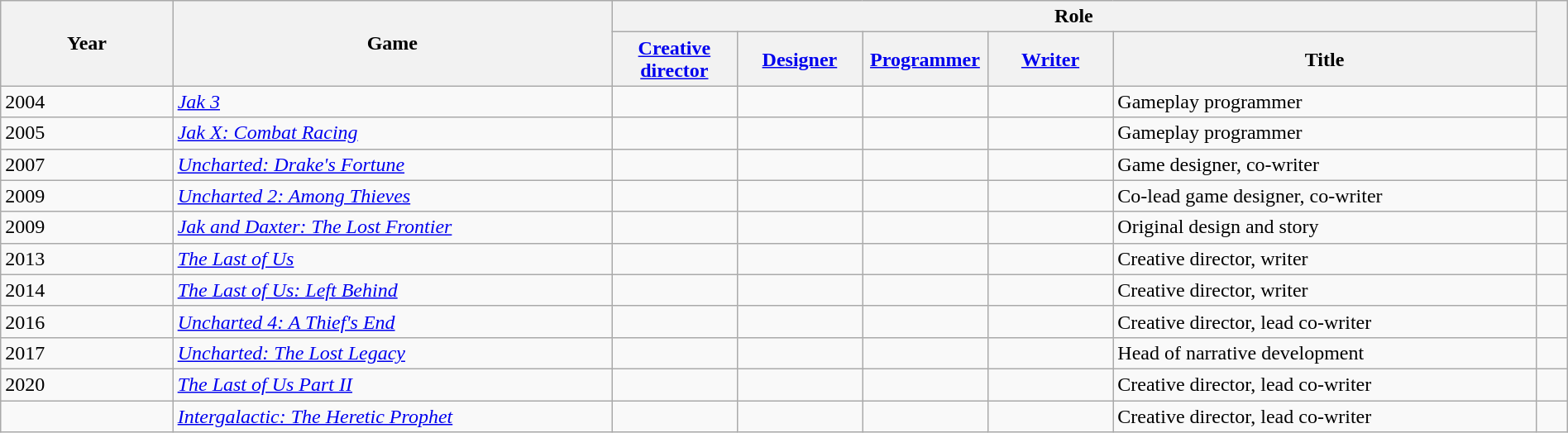<table class="wikitable sortable" style="width:100%">
<tr>
<th scope="col" rowspan="2" width="11%">Year</th>
<th scope="col" rowspan="2" width="28%">Game</th>
<th scope="col" colspan="5" width="59%">Role</th>
<th scope="col" rowspan="2" width="4%" class="unsortable"></th>
</tr>
<tr>
<th width="8%"><a href='#'>Creative director</a></th>
<th width="8%"><a href='#'>Designer</a></th>
<th width="8%"><a href='#'>Programmer</a></th>
<th width="8%"><a href='#'>Writer</a></th>
<th width="27%" class="unsortable">Title</th>
</tr>
<tr>
<td>2004</td>
<td><em><a href='#'>Jak 3</a></em></td>
<td></td>
<td></td>
<td></td>
<td></td>
<td>Gameplay programmer</td>
<td style="text-align:center;"></td>
</tr>
<tr>
<td>2005</td>
<td><em><a href='#'>Jak X: Combat Racing</a></em></td>
<td></td>
<td></td>
<td></td>
<td></td>
<td>Gameplay programmer</td>
<td style="text-align:center;"></td>
</tr>
<tr>
<td>2007</td>
<td><em><a href='#'>Uncharted: Drake's Fortune</a></em></td>
<td></td>
<td></td>
<td></td>
<td></td>
<td>Game designer, co-writer</td>
<td style="text-align:center;"></td>
</tr>
<tr>
<td>2009</td>
<td><em><a href='#'>Uncharted 2: Among Thieves</a></em></td>
<td></td>
<td></td>
<td></td>
<td></td>
<td>Co-lead game designer, co-writer</td>
<td style="text-align:center;"></td>
</tr>
<tr>
<td>2009</td>
<td><em><a href='#'>Jak and Daxter: The Lost Frontier</a></em></td>
<td></td>
<td></td>
<td></td>
<td></td>
<td>Original design and story</td>
<td style="text-align:center;"></td>
</tr>
<tr>
<td>2013</td>
<td><em><a href='#'>The Last of Us</a></em></td>
<td></td>
<td></td>
<td></td>
<td></td>
<td>Creative director, writer</td>
<td style="text-align:center;"></td>
</tr>
<tr>
<td>2014</td>
<td><em><a href='#'>The Last of Us: Left Behind</a></em></td>
<td></td>
<td></td>
<td></td>
<td></td>
<td>Creative director, writer</td>
<td style="text-align:center;"></td>
</tr>
<tr>
<td>2016</td>
<td><em><a href='#'>Uncharted 4: A Thief's End</a></em></td>
<td></td>
<td></td>
<td></td>
<td></td>
<td>Creative director, lead co-writer</td>
<td style="text-align:center;"></td>
</tr>
<tr>
<td>2017</td>
<td><em><a href='#'>Uncharted: The Lost Legacy</a></em></td>
<td></td>
<td></td>
<td></td>
<td></td>
<td>Head of narrative development</td>
<td style="text-align:center;"></td>
</tr>
<tr>
<td>2020</td>
<td><em><a href='#'>The Last of Us Part II</a></em></td>
<td></td>
<td></td>
<td></td>
<td></td>
<td>Creative director, lead co-writer</td>
<td style="text-align:center;"></td>
</tr>
<tr>
<td></td>
<td><em><a href='#'>Intergalactic: The Heretic Prophet</a></em></td>
<td></td>
<td></td>
<td></td>
<td></td>
<td>Creative director, lead co-writer</td>
<td style="text-align:center;"></td>
</tr>
</table>
